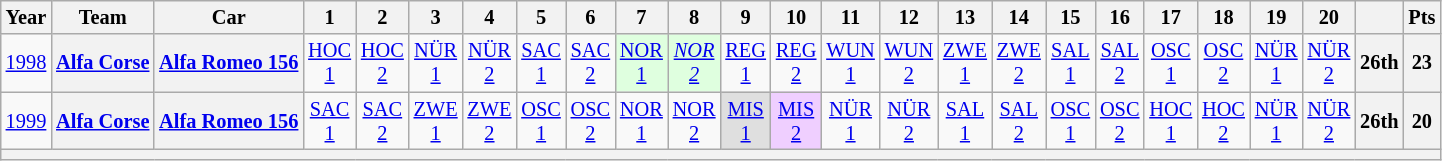<table class="wikitable" style="text-align:center; font-size:85%">
<tr>
<th>Year</th>
<th>Team</th>
<th>Car</th>
<th>1</th>
<th>2</th>
<th>3</th>
<th>4</th>
<th>5</th>
<th>6</th>
<th>7</th>
<th>8</th>
<th>9</th>
<th>10</th>
<th>11</th>
<th>12</th>
<th>13</th>
<th>14</th>
<th>15</th>
<th>16</th>
<th>17</th>
<th>18</th>
<th>19</th>
<th>20</th>
<th></th>
<th>Pts</th>
</tr>
<tr>
<td><a href='#'>1998</a></td>
<th nowrap><a href='#'>Alfa Corse</a></th>
<th nowrap><a href='#'>Alfa Romeo 156</a></th>
<td><a href='#'>HOC<br>1</a></td>
<td><a href='#'>HOC<br>2</a></td>
<td><a href='#'>NÜR<br>1</a></td>
<td><a href='#'>NÜR<br>2</a></td>
<td><a href='#'>SAC<br>1</a></td>
<td><a href='#'>SAC<br>2</a></td>
<td style="background:#DFFFDF;"><a href='#'>NOR<br>1</a><br></td>
<td style="background:#DFFFDF;"><em><a href='#'>NOR<br>2</a></em><br></td>
<td><a href='#'>REG<br>1</a></td>
<td><a href='#'>REG<br>2</a></td>
<td><a href='#'>WUN<br>1</a></td>
<td><a href='#'>WUN<br>2</a></td>
<td><a href='#'>ZWE<br>1</a></td>
<td><a href='#'>ZWE<br>2</a></td>
<td><a href='#'>SAL<br>1</a></td>
<td><a href='#'>SAL<br>2</a></td>
<td><a href='#'>OSC<br>1</a></td>
<td><a href='#'>OSC<br>2</a></td>
<td><a href='#'>NÜR<br>1</a></td>
<td><a href='#'>NÜR<br>2</a></td>
<th>26th</th>
<th>23</th>
</tr>
<tr>
<td><a href='#'>1999</a></td>
<th nowrap><a href='#'>Alfa Corse</a></th>
<th nowrap><a href='#'>Alfa Romeo 156</a></th>
<td><a href='#'>SAC<br>1</a></td>
<td><a href='#'>SAC<br>2</a></td>
<td><a href='#'>ZWE<br>1</a></td>
<td><a href='#'>ZWE<br>2</a></td>
<td><a href='#'>OSC<br>1</a></td>
<td><a href='#'>OSC<br>2</a></td>
<td><a href='#'>NOR<br>1</a></td>
<td><a href='#'>NOR<br>2</a></td>
<td style="background:#DFDFDF;"><a href='#'>MIS<br>1</a><br></td>
<td style="background:#EFCFFF;"><a href='#'>MIS<br>2</a><br></td>
<td><a href='#'>NÜR<br>1</a></td>
<td><a href='#'>NÜR<br>2</a></td>
<td><a href='#'>SAL<br>1</a></td>
<td><a href='#'>SAL<br>2</a></td>
<td><a href='#'>OSC<br>1</a></td>
<td><a href='#'>OSC<br>2</a></td>
<td><a href='#'>HOC<br>1</a></td>
<td><a href='#'>HOC<br>2</a></td>
<td><a href='#'>NÜR<br>1</a></td>
<td><a href='#'>NÜR<br>2</a></td>
<th>26th</th>
<th>20</th>
</tr>
<tr>
<th colspan=25></th>
</tr>
</table>
